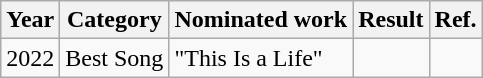<table class="wikitable">
<tr>
<th>Year</th>
<th>Category</th>
<th>Nominated work</th>
<th>Result</th>
<th>Ref.</th>
</tr>
<tr>
<td>2022</td>
<td>Best Song</td>
<td>"This Is a Life" </td>
<td></td>
<td align="center"></td>
</tr>
</table>
